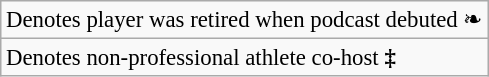<table class="wikitable" style="font-size:95%">
<tr>
<td align="left">Denotes player was retired when podcast debuted ❧</td>
</tr>
<tr>
<td align="left">Denotes non-professional athlete co-host <strong>‡</strong></td>
</tr>
</table>
